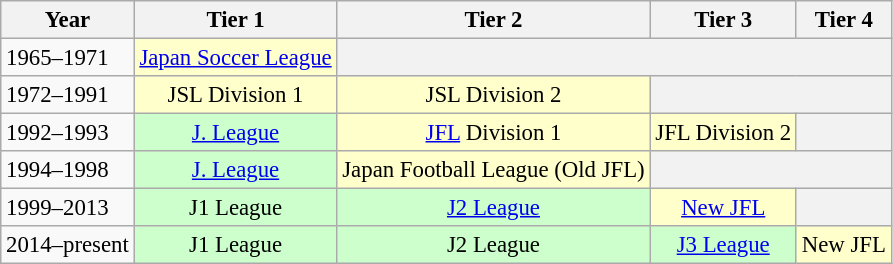<table class="wikitable" style="text-align: center; font-size:95%;">
<tr>
<th>Year</th>
<th>Tier 1</th>
<th>Tier 2</th>
<th>Tier 3</th>
<th>Tier 4</th>
</tr>
<tr>
<td align="left">1965–1971</td>
<td bgcolor=#ffffcc><a href='#'>Japan Soccer League</a></td>
<th colspan="3"></th>
</tr>
<tr>
<td align="left">1972–1991</td>
<td bgcolor=#ffffcc>JSL Division 1</td>
<td bgcolor=#ffffcc>JSL Division 2</td>
<th colspan="2"></th>
</tr>
<tr>
<td align="left">1992–1993</td>
<td bgcolor=#ccffcc><a href='#'>J. League</a></td>
<td bgcolor=#ffffcc><a href='#'>JFL</a> Division 1</td>
<td bgcolor=#ffffcc>JFL Division 2</td>
<th colspan="1"></th>
</tr>
<tr>
<td align="left">1994–1998</td>
<td bgcolor=#ccffcc><a href='#'>J. League</a></td>
<td bgcolor=#ffffcc>Japan Football League (Old JFL)</td>
<th colspan="2"></th>
</tr>
<tr>
<td align="left">1999–2013</td>
<td bgcolor=#ccffcc>J1 League</td>
<td bgcolor=#ccffcc><a href='#'>J2 League</a></td>
<td bgcolor=#ffffcc><a href='#'>New JFL</a></td>
<th colspan="1"></th>
</tr>
<tr>
<td align="left">2014–present</td>
<td bgcolor=#ccffcc>J1 League</td>
<td bgcolor=#ccffcc>J2 League</td>
<td bgcolor=#ccffcc><a href='#'>J3 League</a></td>
<td bgcolor=#ffffcc>New JFL</td>
</tr>
</table>
